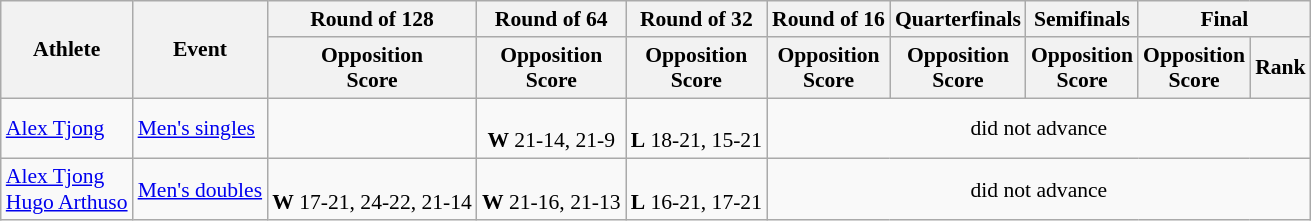<table class="wikitable" border="1" style="font-size:90%">
<tr>
<th rowspan=2>Athlete</th>
<th rowspan=2>Event</th>
<th>Round of 128</th>
<th>Round of 64</th>
<th>Round of 32</th>
<th>Round of 16</th>
<th>Quarterfinals</th>
<th>Semifinals</th>
<th colspan=2>Final</th>
</tr>
<tr>
<th>Opposition<br>Score</th>
<th>Opposition<br>Score</th>
<th>Opposition<br>Score</th>
<th>Opposition<br>Score</th>
<th>Opposition<br>Score</th>
<th>Opposition<br>Score</th>
<th>Opposition<br>Score</th>
<th>Rank</th>
</tr>
<tr>
<td><a href='#'>Alex Tjong</a></td>
<td><a href='#'>Men's singles</a></td>
<td></td>
<td align=center><br><strong>W</strong> 21-14, 21-9</td>
<td align=center><br><strong>L</strong> 18-21, 15-21</td>
<td align=center colspan="5">did not advance</td>
</tr>
<tr>
<td><a href='#'>Alex Tjong</a><br><a href='#'>Hugo Arthuso</a></td>
<td><a href='#'>Men's doubles</a></td>
<td align=center><br><strong>W</strong> 17-21, 24-22, 21-14</td>
<td align=center><br><strong>W</strong> 21-16, 21-13</td>
<td align=center><br><strong>L</strong> 16-21, 17-21</td>
<td align=center colspan="5">did not advance</td>
</tr>
</table>
